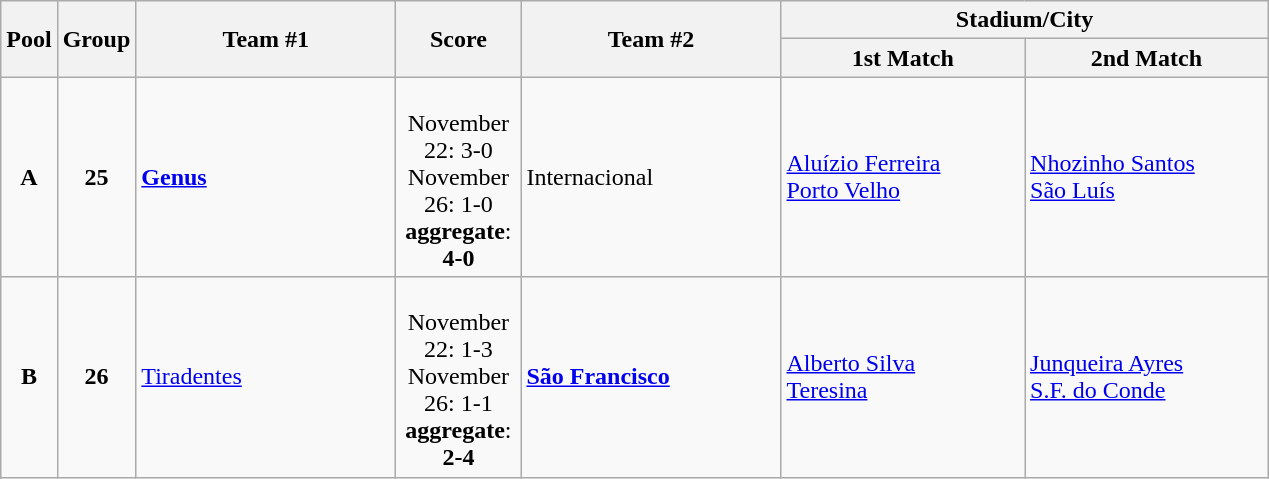<table class="wikitable">
<tr>
<th width="20" rowspan=2>Pool</th>
<th width="20" rowspan=2>Group</th>
<th width="166" rowspan=2>Team #1</th>
<th width="76" rowspan=2>Score</th>
<th width="166" rowspan=2>Team #2</th>
<th colspan=2>Stadium/City</th>
</tr>
<tr>
<th width="155">1st Match</th>
<th width="155">2nd Match</th>
</tr>
<tr>
<td style="text-align:center"><strong>A</strong></td>
<td style="text-align:center"><strong>25</strong></td>
<td> <strong><a href='#'>Genus</a></strong></td>
<td style="text-align:center"><br>November 22: 3-0<br>
November 26: 1-0<br>
<strong>aggregate</strong>: <strong>4-0</strong></td>
<td> Internacional</td>
<td><a href='#'>Aluízio Ferreira</a> <br>  <a href='#'>Porto Velho</a></td>
<td><a href='#'>Nhozinho Santos</a> <br>  <a href='#'>São Luís</a></td>
</tr>
<tr>
<td style="text-align:center"><strong>B</strong></td>
<td style="text-align:center"><strong>26</strong></td>
<td> <a href='#'>Tiradentes</a></td>
<td style="text-align:center"><br>November 22: 1-3<br>
November 26: 1-1<br>
<strong>aggregate</strong>: <strong>2-4</strong></td>
<td> <strong><a href='#'>São Francisco</a></strong></td>
<td><a href='#'>Alberto Silva</a> <br>  <a href='#'>Teresina</a></td>
<td><a href='#'>Junqueira Ayres</a> <br>  <a href='#'>S.F. do Conde</a></td>
</tr>
</table>
